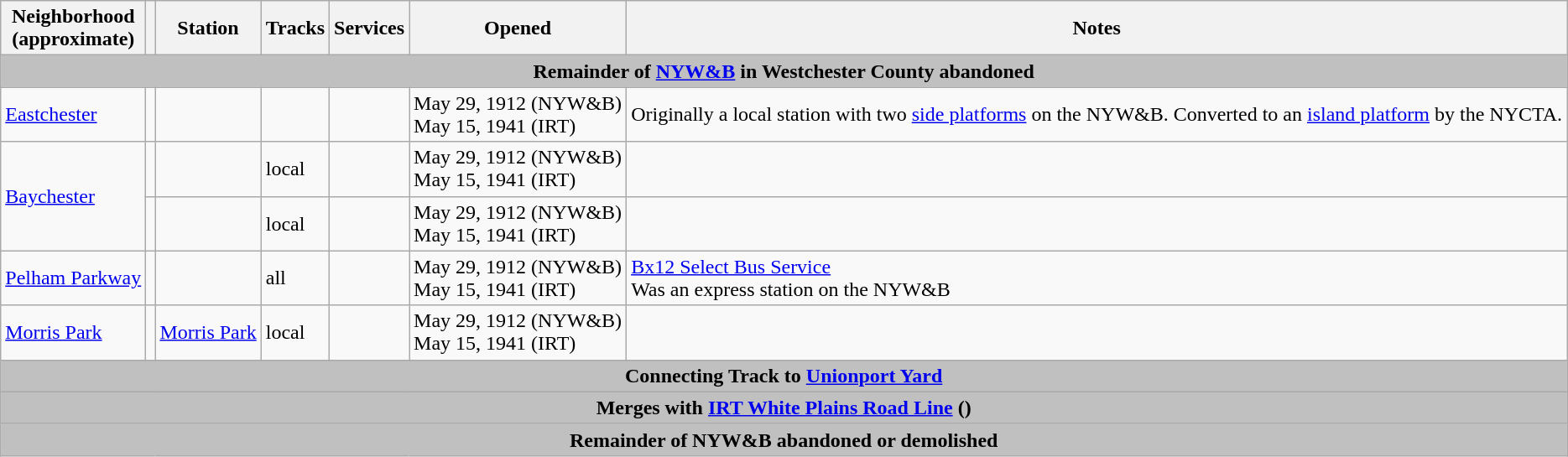<table class="wikitable">
<tr>
<th>Neighborhood<br>(approximate)</th>
<th></th>
<th>Station</th>
<th>Tracks</th>
<th>Services</th>
<th>Opened</th>
<th>Notes</th>
</tr>
<tr>
<th colspan=7 style="background-color: silver;">Remainder of <a href='#'>NYW&B</a> in Westchester County abandoned</th>
</tr>
<tr>
<td rowspan=1><a href='#'>Eastchester</a></td>
<td></td>
<td nowrap></td>
<td></td>
<td></td>
<td>May 29, 1912 (NYW&B)<br>May 15, 1941 (IRT)</td>
<td>Originally a local station with two <a href='#'>side platforms</a> on the NYW&B. Converted to an <a href='#'>island platform</a> by the NYCTA.</td>
</tr>
<tr>
<td rowspan=2><a href='#'>Baychester</a></td>
<td></td>
<td></td>
<td>local</td>
<td></td>
<td nowrap>May 29, 1912 (NYW&B)<br>May 15, 1941 (IRT)</td>
<td></td>
</tr>
<tr>
<td align=center></td>
<td></td>
<td>local</td>
<td></td>
<td>May 29, 1912 (NYW&B)<br>May 15, 1941 (IRT)</td>
<td></td>
</tr>
<tr>
<td rowspan=1><a href='#'>Pelham Parkway</a></td>
<td></td>
<td></td>
<td>all</td>
<td></td>
<td>May 29, 1912 (NYW&B)<br>May 15, 1941 (IRT)</td>
<td><a href='#'>Bx12 Select Bus Service</a><br>Was an express station on the NYW&B</td>
</tr>
<tr>
<td rowspan=1><a href='#'>Morris Park</a></td>
<td></td>
<td><a href='#'>Morris Park</a></td>
<td>local</td>
<td></td>
<td>May 29, 1912 (NYW&B)<br>May 15, 1941 (IRT)</td>
<td></td>
</tr>
<tr>
<th colspan=7 style="background-color: silver;">Connecting Track to <a href='#'>Unionport Yard</a></th>
</tr>
<tr>
<th colspan=7 style="background-color: silver;">Merges with <a href='#'>IRT White Plains Road Line</a> ()</th>
</tr>
<tr>
<th colspan=7 style="background-color: silver;">Remainder of NYW&B abandoned or demolished</th>
</tr>
</table>
